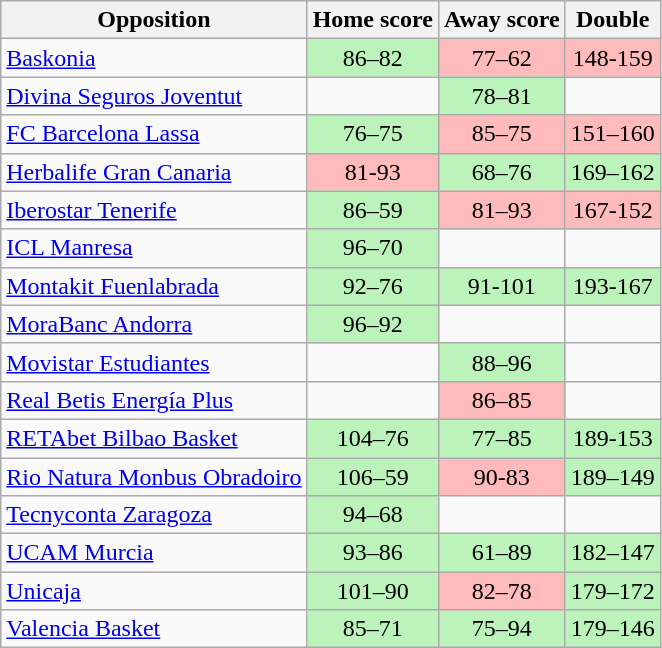<table class="wikitable" style="text-align: center">
<tr>
<th>Opposition</th>
<th>Home score</th>
<th>Away score</th>
<th>Double</th>
</tr>
<tr>
<td align="left"><a href='#'>Baskonia</a></td>
<td bgcolor=#BBF3BB>86–82</td>
<td bgcolor=#FFBBBB>77–62</td>
<td bgcolor=#FFBBBB>148-159</td>
</tr>
<tr>
<td align="left"><a href='#'>Divina Seguros Joventut</a></td>
<td bgcolor=></td>
<td bgcolor=#BBF3BB>78–81</td>
<td bgcolor=></td>
</tr>
<tr>
<td align="left"><a href='#'>FC Barcelona Lassa</a></td>
<td bgcolor=#BBF3BB>76–75</td>
<td bgcolor=#FFBBBB>85–75</td>
<td bgcolor=#FFBBBB>151–160</td>
</tr>
<tr>
<td align="left"><a href='#'>Herbalife Gran Canaria</a></td>
<td bgcolor=#FFBBBB>81-93</td>
<td bgcolor=#BBF3BB>68–76</td>
<td bgcolor=#BBF3BB>169–162</td>
</tr>
<tr>
<td align="left"><a href='#'>Iberostar Tenerife</a></td>
<td bgcolor=#BBF3BB>86–59</td>
<td bgcolor=#FFBBBB>81–93</td>
<td bgcolor=#FFBBBB>167-152</td>
</tr>
<tr>
<td align="left"><a href='#'>ICL Manresa</a></td>
<td bgcolor=#BBF3BB>96–70</td>
<td bgcolor=></td>
<td bgcolor=></td>
</tr>
<tr>
<td align="left"><a href='#'>Montakit Fuenlabrada</a></td>
<td bgcolor=#BBF3BB>92–76</td>
<td bgcolor=#BBF3BB>91-101</td>
<td bgcolor=#BBF3BB>193-167</td>
</tr>
<tr>
<td align="left"><a href='#'>MoraBanc Andorra</a></td>
<td bgcolor=#BBF3BB>96–92</td>
<td bgcolor=></td>
<td bgcolor=></td>
</tr>
<tr>
<td align="left"><a href='#'>Movistar Estudiantes</a></td>
<td bgcolor=></td>
<td bgcolor=#BBF3BB>88–96</td>
<td bgcolor=></td>
</tr>
<tr>
<td align="left"><a href='#'>Real Betis Energía Plus</a></td>
<td bgcolor=></td>
<td bgcolor=#FFBBBB>86–85</td>
<td bgcolor=></td>
</tr>
<tr>
<td align="left"><a href='#'>RETAbet Bilbao Basket</a></td>
<td bgcolor=#BBF3BB>104–76</td>
<td bgcolor=#BBF3BB>77–85</td>
<td bgcolor=#BBF3BB>189-153</td>
</tr>
<tr>
<td align="left"><a href='#'>Rio Natura Monbus Obradoiro</a></td>
<td bgcolor=#BBF3BB>106–59</td>
<td bgcolor=#FFBBBB>90-83</td>
<td bgcolor=#BBF3BB>189–149</td>
</tr>
<tr>
<td align="left"><a href='#'>Tecnyconta Zaragoza</a></td>
<td bgcolor=#BBF3BB>94–68</td>
<td bgcolor=></td>
<td bgcolor=></td>
</tr>
<tr>
<td align="left"><a href='#'>UCAM Murcia</a></td>
<td bgcolor=#BBF3BB>93–86</td>
<td bgcolor=#BBF3BB>61–89</td>
<td bgcolor=#BBF3BB>182–147</td>
</tr>
<tr>
<td align="left"><a href='#'>Unicaja</a></td>
<td bgcolor=#BBF3BB>101–90</td>
<td bgcolor=#FFBBBB>82–78</td>
<td bgcolor=#BBF3BB>179–172</td>
</tr>
<tr>
<td align="left"><a href='#'>Valencia Basket</a></td>
<td bgcolor=#BBF3BB>85–71</td>
<td bgcolor=#BBF3BB>75–94</td>
<td bgcolor=#BBF3BB>179–146</td>
</tr>
</table>
